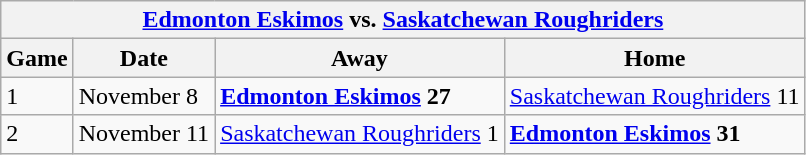<table class="wikitable">
<tr>
<th colspan="4"><a href='#'>Edmonton Eskimos</a> vs. <a href='#'>Saskatchewan Roughriders</a></th>
</tr>
<tr>
<th>Game</th>
<th>Date</th>
<th>Away</th>
<th>Home</th>
</tr>
<tr>
<td>1</td>
<td>November 8</td>
<td><strong><a href='#'>Edmonton Eskimos</a> 27</strong></td>
<td><a href='#'>Saskatchewan Roughriders</a> 11</td>
</tr>
<tr>
<td>2</td>
<td>November 11</td>
<td><a href='#'>Saskatchewan Roughriders</a> 1</td>
<td><strong><a href='#'>Edmonton Eskimos</a> 31</strong></td>
</tr>
</table>
